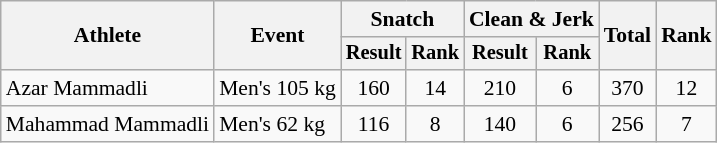<table class="wikitable" style="font-size:90%">
<tr>
<th rowspan="2">Athlete</th>
<th rowspan="2">Event</th>
<th colspan="2">Snatch</th>
<th colspan="2">Clean & Jerk</th>
<th rowspan="2">Total</th>
<th rowspan="2">Rank</th>
</tr>
<tr style="font-size:95%">
<th>Result</th>
<th>Rank</th>
<th>Result</th>
<th>Rank</th>
</tr>
<tr align=center>
<td align=left>Azar Mammadli</td>
<td align=left>Men's 105 kg</td>
<td>160</td>
<td>14</td>
<td>210</td>
<td>6</td>
<td>370</td>
<td>12</td>
</tr>
<tr align=center>
<td align=left>Mahammad Mammadli</td>
<td align=left>Men's 62 kg</td>
<td>116</td>
<td>8</td>
<td>140</td>
<td>6</td>
<td>256</td>
<td>7</td>
</tr>
</table>
